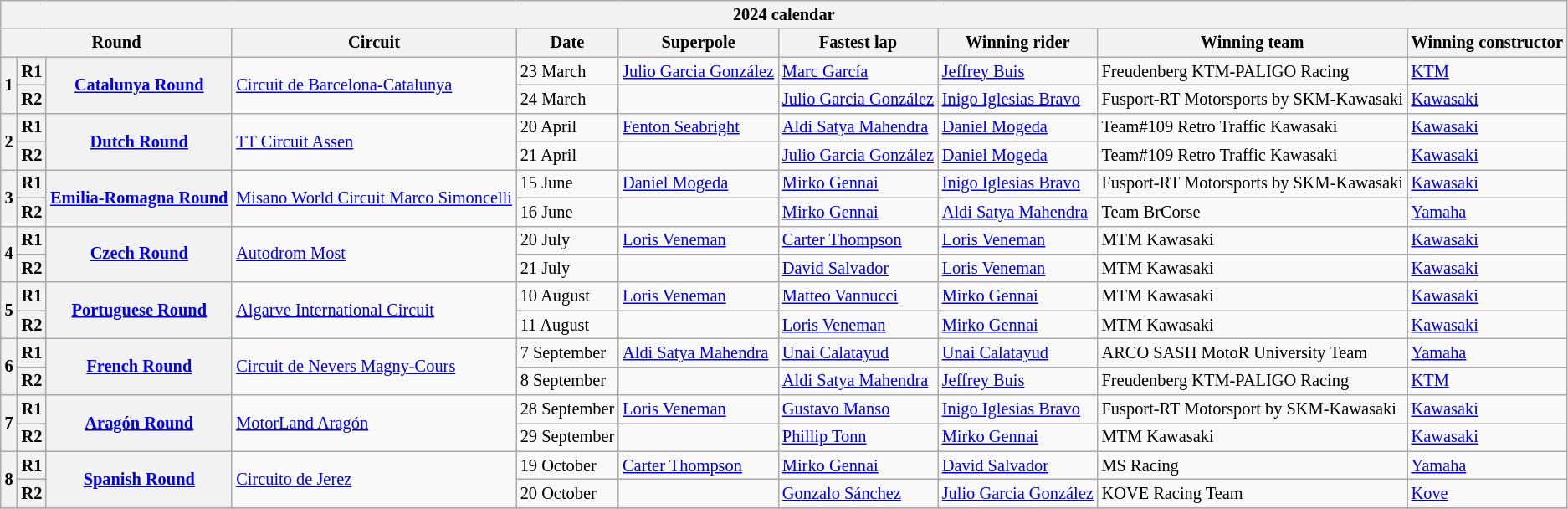<table class="wikitable" style="font-size: 85%">
<tr>
<th colspan=11>2024 calendar</th>
</tr>
<tr>
<th colspan=3>Round</th>
<th>Circuit</th>
<th>Date</th>
<th>Superpole</th>
<th>Fastest lap</th>
<th>Winning rider</th>
<th>Winning team</th>
<th nowrap>Winning constructor</th>
</tr>
<tr>
<th rowspan=2>1</th>
<th>R1</th>
<th rowspan=2> <a href='#'>Catalunya Round</a></th>
<td rowspan=2><a href='#'>Circuit de Barcelona-Catalunya</a></td>
<td>23 March</td>
<td nowrap> <a href='#'>Julio Garcia González</a></td>
<td> <a href='#'>Marc García</a></td>
<td> <a href='#'>Jeffrey Buis</a></td>
<td> Freudenberg KTM-PALIGO Racing</td>
<td> <a href='#'>KTM</a></td>
</tr>
<tr>
<th>R2</th>
<td>24 March</td>
<td></td>
<td nowrap> <a href='#'>Julio Garcia González</a></td>
<td> <a href='#'>Inigo Iglesias Bravo</a></td>
<td nowrap> Fusport-RT Motorsports by SKM-Kawasaki</td>
<td> <a href='#'>Kawasaki</a></td>
</tr>
<tr>
<th rowspan=2>2</th>
<th>R1</th>
<th rowspan=2> <a href='#'>Dutch Round</a></th>
<td rowspan=2><a href='#'>TT Circuit Assen</a></td>
<td>20 April</td>
<td> <a href='#'>Fenton Seabright</a></td>
<td> <a href='#'>Aldi Satya Mahendra</a></td>
<td> <a href='#'>Daniel Mogeda</a></td>
<td> Team#109 Retro Traffic Kawasaki</td>
<td> <a href='#'>Kawasaki</a></td>
</tr>
<tr>
<th>R2</th>
<td>21 April</td>
<td></td>
<td> <a href='#'>Julio Garcia González</a></td>
<td> <a href='#'>Daniel Mogeda</a></td>
<td> Team#109 Retro Traffic Kawasaki</td>
<td> <a href='#'>Kawasaki</a></td>
</tr>
<tr>
<th rowspan=2>3</th>
<th>R1</th>
<th rowspan=2 nowrap> <a href='#'>Emilia-Romagna Round</a></th>
<td rowspan=2 nowrap><a href='#'>Misano World Circuit Marco Simoncelli</a></td>
<td>15 June</td>
<td> <a href='#'>Daniel Mogeda</a></td>
<td> <a href='#'>Mirko Gennai</a></td>
<td> <a href='#'>Inigo Iglesias Bravo</a></td>
<td> Fusport-RT Motorsports by SKM-Kawasaki</td>
<td> <a href='#'>Kawasaki</a></td>
</tr>
<tr>
<th>R2</th>
<td>16 June</td>
<td></td>
<td> <a href='#'>Mirko Gennai</a></td>
<td> <a href='#'>Aldi Satya Mahendra</a></td>
<td> Team BrCorse</td>
<td> <a href='#'>Yamaha</a></td>
</tr>
<tr>
<th rowspan=2>4</th>
<th>R1</th>
<th rowspan=2> <a href='#'>Czech Round</a></th>
<td rowspan=2><a href='#'>Autodrom Most</a></td>
<td>20 July</td>
<td> <a href='#'>Loris Veneman</a></td>
<td> <a href='#'>Carter Thompson</a></td>
<td> <a href='#'>Loris Veneman</a></td>
<td> MTM Kawasaki</td>
<td> <a href='#'>Kawasaki</a></td>
</tr>
<tr>
<th>R2</th>
<td>21 July</td>
<td></td>
<td> <a href='#'>David Salvador</a></td>
<td> <a href='#'>Loris Veneman</a></td>
<td> MTM Kawasaki</td>
<td> <a href='#'>Kawasaki</a></td>
</tr>
<tr>
<th rowspan=2>5</th>
<th>R1</th>
<th rowspan=2> <a href='#'>Portuguese Round</a></th>
<td rowspan=2><a href='#'>Algarve International Circuit</a></td>
<td>10 August</td>
<td> <a href='#'>Loris Veneman</a></td>
<td> <a href='#'>Matteo Vannucci</a></td>
<td> <a href='#'>Mirko Gennai</a></td>
<td> MTM Kawasaki</td>
<td> <a href='#'>Kawasaki</a></td>
</tr>
<tr>
<th>R2</th>
<td>11 August</td>
<td></td>
<td> <a href='#'>Loris Veneman</a></td>
<td> <a href='#'>Mirko Gennai</a></td>
<td> MTM Kawasaki</td>
<td> <a href='#'>Kawasaki</a></td>
</tr>
<tr>
<th rowspan=2>6</th>
<th>R1</th>
<th rowspan=2> <a href='#'>French Round</a></th>
<td rowspan=2><a href='#'>Circuit de Nevers Magny-Cours</a></td>
<td>7 September</td>
<td> <a href='#'>Aldi Satya Mahendra</a></td>
<td> <a href='#'>Unai Calatayud</a></td>
<td> <a href='#'>Unai Calatayud</a></td>
<td> ARCO SASH MotoR University Team</td>
<td> <a href='#'>Yamaha</a></td>
</tr>
<tr>
<th>R2</th>
<td>8 September</td>
<td></td>
<td> <a href='#'>Aldi Satya Mahendra</a></td>
<td> <a href='#'>Jeffrey Buis</a></td>
<td> Freudenberg KTM-PALIGO Racing</td>
<td> <a href='#'>KTM</a></td>
</tr>
<tr>
<th rowspan=2>7</th>
<th>R1</th>
<th rowspan=2> <a href='#'>Aragón Round</a></th>
<td rowspan=2><a href='#'>MotorLand Aragón</a></td>
<td nowrap>28 September</td>
<td> <a href='#'>Loris Veneman</a></td>
<td> <a href='#'>Gustavo Manso</a></td>
<td> <a href='#'>Inigo Iglesias Bravo</a></td>
<td> Fusport-RT Motorsport by SKM-Kawasaki</td>
<td> <a href='#'>Kawasaki</a></td>
</tr>
<tr>
<th>R2</th>
<td>29 September</td>
<td></td>
<td> <a href='#'>Phillip Tonn</a></td>
<td> <a href='#'>Mirko Gennai</a></td>
<td> MTM Kawasaki</td>
<td> <a href='#'>Kawasaki</a></td>
</tr>
<tr>
<th rowspan=2>8</th>
<th>R1</th>
<th rowspan=2> <a href='#'>Spanish Round</a></th>
<td rowspan=2><a href='#'>Circuito de Jerez</a></td>
<td>19 October</td>
<td> <a href='#'>Carter Thompson</a></td>
<td> <a href='#'>Mirko Gennai</a></td>
<td> <a href='#'>David Salvador</a></td>
<td> MS Racing</td>
<td> <a href='#'>Yamaha</a></td>
</tr>
<tr>
<th>R2</th>
<td>20 October</td>
<td></td>
<td> <a href='#'>Gonzalo Sánchez</a></td>
<td nowrap> <a href='#'>Julio Garcia González</a></td>
<td> KOVE Racing Team</td>
<td> <a href='#'>Kove</a></td>
</tr>
<tr>
</tr>
</table>
